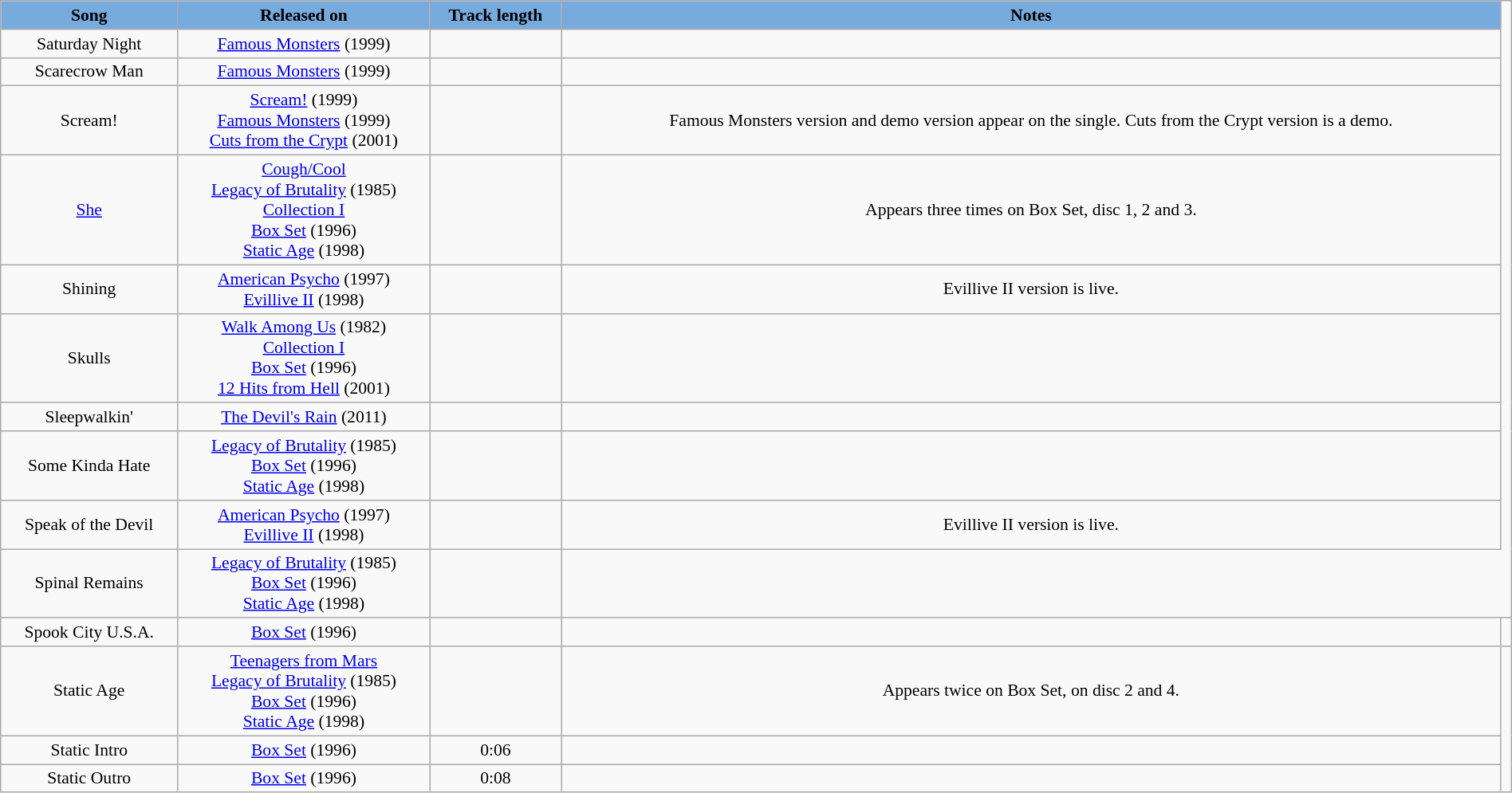<table class="wikitable" style="margin:0.5em auto; clear:both; font-size:.9em; text-align:center; width:100%">
<tr>
<th style="background: #7ad;">Song</th>
<th style="background: #7ad;">Released on</th>
<th style="background: #7ad;">Track length</th>
<th style="background: #7ad;">Notes</th>
</tr>
<tr>
<td>Saturday Night</td>
<td><a href='#'>Famous Monsters</a> (1999)</td>
<td></td>
<td></td>
</tr>
<tr>
<td>Scarecrow Man</td>
<td><a href='#'>Famous Monsters</a> (1999)</td>
<td></td>
<td></td>
</tr>
<tr>
<td>Scream!</td>
<td><a href='#'>Scream!</a> (1999)<br><a href='#'>Famous Monsters</a> (1999)<br><a href='#'>Cuts from the Crypt</a> (2001)</td>
<td></td>
<td>Famous Monsters version and demo version appear on the single. Cuts from the Crypt version is a demo.</td>
</tr>
<tr>
<td><a href='#'>She</a></td>
<td><a href='#'>Cough/Cool</a><br><a href='#'>Legacy of Brutality</a> (1985)<br><a href='#'>Collection I</a><br><a href='#'>Box Set</a> (1996)<br><a href='#'>Static Age</a> (1998)</td>
<td></td>
<td>Appears three times on Box Set, disc 1, 2 and 3.</td>
</tr>
<tr>
<td>Shining</td>
<td><a href='#'>American Psycho</a> (1997)<br><a href='#'>Evillive II</a> (1998)</td>
<td></td>
<td>Evillive II version is live.</td>
</tr>
<tr>
<td>Skulls</td>
<td><a href='#'>Walk Among Us</a> (1982)<br><a href='#'>Collection I</a><br><a href='#'>Box Set</a> (1996)<br><a href='#'>12 Hits from Hell</a> (2001)</td>
<td></td>
<td></td>
</tr>
<tr>
<td>Sleepwalkin'</td>
<td><a href='#'>The Devil's Rain</a> (2011)</td>
<td></td>
<td></td>
</tr>
<tr>
<td>Some Kinda Hate</td>
<td><a href='#'>Legacy of Brutality</a> (1985)<br><a href='#'>Box Set</a> (1996)<br><a href='#'>Static Age</a> (1998)</td>
<td></td>
<td></td>
</tr>
<tr>
<td>Speak of the Devil</td>
<td><a href='#'>American Psycho</a> (1997)<br><a href='#'>Evillive II</a> (1998)</td>
<td></td>
<td>Evillive II version is live.</td>
</tr>
<tr>
<td>Spinal Remains</td>
<td><a href='#'>Legacy of Brutality</a> (1985)<br><a href='#'>Box Set</a> (1996)<br><a href='#'>Static Age</a> (1998)</td>
<td></td>
</tr>
<tr>
<td>Spook City U.S.A.</td>
<td><a href='#'>Box Set</a> (1996)</td>
<td></td>
<td></td>
<td></td>
</tr>
<tr>
<td>Static Age</td>
<td><a href='#'>Teenagers from Mars</a><br><a href='#'>Legacy of Brutality</a> (1985)<br><a href='#'>Box Set</a> (1996)<br><a href='#'>Static Age</a> (1998)</td>
<td></td>
<td>Appears twice on Box Set, on disc 2 and 4.</td>
</tr>
<tr>
<td>Static Intro</td>
<td><a href='#'>Box Set</a> (1996)</td>
<td>0:06</td>
<td></td>
</tr>
<tr>
<td>Static Outro</td>
<td><a href='#'>Box Set</a> (1996)</td>
<td>0:08</td>
<td></td>
</tr>
</table>
